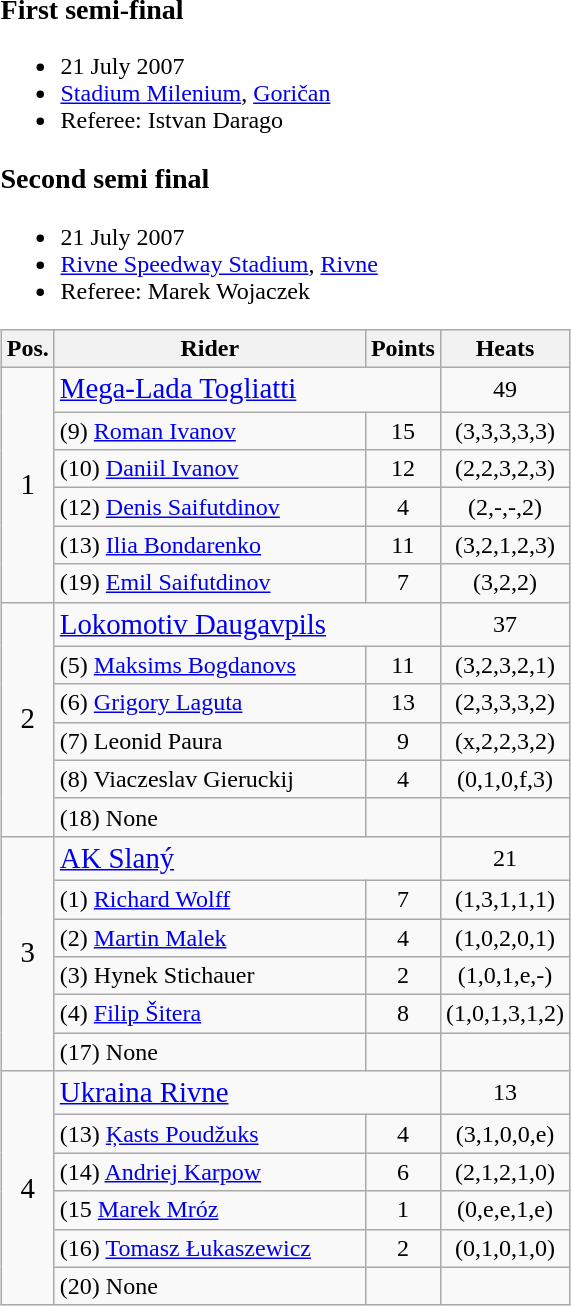<table width=100%>
<tr>
<td width=50% valign=top><br><h3>First semi-final</h3><ul><li>21 July 2007</li><li> <a href='#'>Stadium Milenium</a>, <a href='#'>Goričan</a></li><li>Referee: Istvan Darago</li></ul><h3>Second semi final</h3><ul><li>21 July 2007</li><li> <a href='#'>Rivne Speedway Stadium</a>, <a href='#'>Rivne</a></li><li>Referee: Marek Wojaczek</li></ul><table class=wikitable>
<tr>
<th width=25px>Pos.</th>
<th width=200px>Rider</th>
<th width=40px>Points</th>
<th width=70px>Heats</th>
</tr>
<tr align=center>
<td rowspan=6 ><big>1</big></td>
<td align=left colspan=2 ><big> <a href='#'>Mega-Lada Togliatti</a> </big></td>
<td>49</td>
</tr>
<tr align=center>
<td align=left> (9) <a href='#'>Roman Ivanov</a></td>
<td>15</td>
<td>(3,3,3,3,3)</td>
</tr>
<tr align=center>
<td align=left> (10) <a href='#'>Daniil Ivanov</a></td>
<td>12</td>
<td>(2,2,3,2,3)</td>
</tr>
<tr align=center>
<td align=left> (12) <a href='#'>Denis Saifutdinov</a></td>
<td>4</td>
<td>(2,-,-,2)</td>
</tr>
<tr align=center>
<td align=left> (13) <a href='#'>Ilia Bondarenko</a></td>
<td>11</td>
<td>(3,2,1,2,3)</td>
</tr>
<tr align=center>
<td align=left> (19) <a href='#'>Emil Saifutdinov</a></td>
<td>7</td>
<td>(3,2,2)</td>
</tr>
<tr align=center>
<td rowspan=6><big>2 </big></td>
<td align=left colspan=2 ><big> <a href='#'>Lokomotiv Daugavpils</a> </big></td>
<td>37</td>
</tr>
<tr align=center>
<td align=left> (5) <a href='#'>Maksims Bogdanovs</a></td>
<td>11</td>
<td>(3,2,3,2,1)</td>
</tr>
<tr align=center>
<td align=left> (6) <a href='#'>Grigory Laguta</a></td>
<td>13</td>
<td>(2,3,3,3,2)</td>
</tr>
<tr align=center>
<td align=left> (7) Leonid Paura</td>
<td>9</td>
<td>(x,2,2,3,2)</td>
</tr>
<tr align=center>
<td align=left> (8) Viaczeslav Gieruckij</td>
<td>4</td>
<td>(0,1,0,f,3)</td>
</tr>
<tr align=center>
<td align=left>(18) None</td>
<td></td>
<td></td>
</tr>
<tr align=center>
<td rowspan=6><big>3</big></td>
<td align=left colspan=2 ><big> <a href='#'>AK Slaný</a></big></td>
<td>21</td>
</tr>
<tr align=center>
<td align=left> (1) <a href='#'>Richard Wolff</a></td>
<td>7</td>
<td>(1,3,1,1,1)</td>
</tr>
<tr align=center>
<td align=left> (2) <a href='#'>Martin Malek</a></td>
<td>4</td>
<td>(1,0,2,0,1)</td>
</tr>
<tr align=center>
<td align=left> (3) Hynek Stichauer</td>
<td>2</td>
<td>(1,0,1,e,-)</td>
</tr>
<tr align=center>
<td align=left> (4) <a href='#'>Filip Šitera</a></td>
<td>8</td>
<td>(1,0,1,3,1,2)</td>
</tr>
<tr align=center>
<td align=left>(17) None</td>
<td></td>
<td></td>
</tr>
<tr align=center>
<td rowspan=6><big>4</big></td>
<td align=left colspan=2 ><big> <a href='#'>Ukraina Rivne</a></big></td>
<td>13</td>
</tr>
<tr align=center>
<td align=left> (13) <a href='#'>Ķasts Poudžuks</a></td>
<td>4</td>
<td>(3,1,0,0,e)</td>
</tr>
<tr align=center>
<td align=left> (14) <a href='#'>Andriej Karpow</a></td>
<td>6</td>
<td>(2,1,2,1,0)</td>
</tr>
<tr align=center>
<td align=left> (15 <a href='#'>Marek Mróz</a></td>
<td>1</td>
<td>(0,e,e,1,e)</td>
</tr>
<tr align=center>
<td align=left> (16) <a href='#'>Tomasz Łukaszewicz</a></td>
<td>2</td>
<td>(0,1,0,1,0)</td>
</tr>
<tr align=center>
<td align=left>(20) None</td>
<td></td>
<td></td>
</tr>
</table>
</td>
</tr>
</table>
